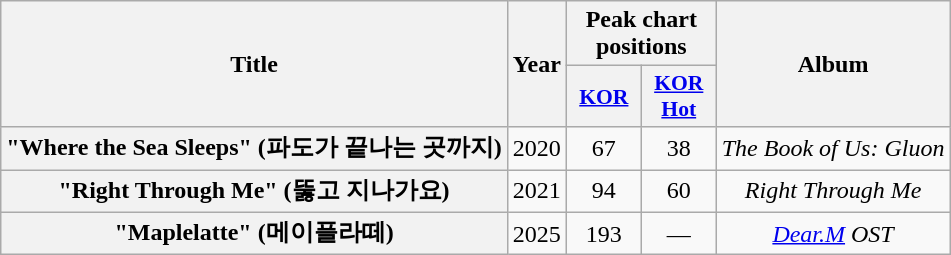<table class="wikitable plainrowheaders" style="text-align:center;">
<tr>
<th scope="col" rowspan="2">Title</th>
<th scope="col" rowspan="2">Year</th>
<th scope="col" colspan="2">Peak chart<br>positions</th>
<th scope="col" rowspan="2">Album</th>
</tr>
<tr>
<th scope="col" style="width:3em;font-size:90%;"><a href='#'>KOR</a><br></th>
<th scope="col" style="width:3em;font-size:90%;"><a href='#'>KOR<br>Hot</a><br></th>
</tr>
<tr>
<th scope="row">"Where the Sea Sleeps" (파도가 끝나는 곳까지)</th>
<td>2020</td>
<td>67</td>
<td>38</td>
<td><em>The Book of Us: Gluon</em></td>
</tr>
<tr>
<th scope="row">"Right Through Me" (뚫고 지나가요)</th>
<td>2021</td>
<td>94</td>
<td>60</td>
<td><em>Right Through Me</em></td>
</tr>
<tr>
<th scope="row">"Maplelatte" (메이플라떼)</th>
<td>2025</td>
<td>193</td>
<td>—</td>
<td><em><a href='#'>Dear.M</a> OST</em></td>
</tr>
</table>
